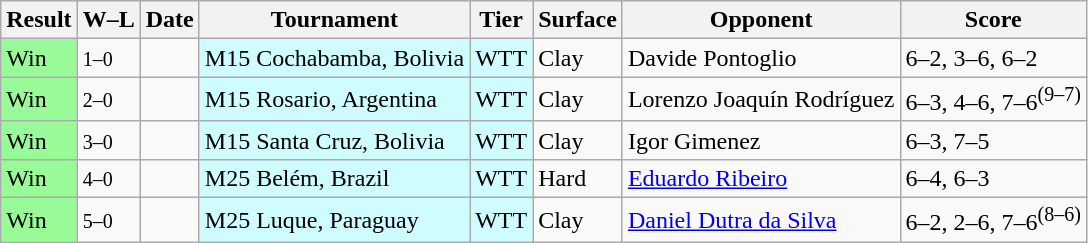<table class="sortable wikitable">
<tr>
<th>Result</th>
<th class="unsortable">W–L</th>
<th>Date</th>
<th>Tournament</th>
<th>Tier</th>
<th>Surface</th>
<th>Opponent</th>
<th class="unsortable">Score</th>
</tr>
<tr>
<td bgcolor=98fb98>Win</td>
<td><small>1–0</small></td>
<td></td>
<td bgcolor=cffcff>M15 Cochabamba, Bolivia</td>
<td bgcolor=cffcff>WTT</td>
<td>Clay</td>
<td> Davide Pontoglio</td>
<td>6–2, 3–6, 6–2</td>
</tr>
<tr>
<td bgcolor=98fb98>Win</td>
<td><small>2–0</small></td>
<td></td>
<td bgcolor=cffcff>M15 Rosario, Argentina</td>
<td bgcolor=cffcff>WTT</td>
<td>Clay</td>
<td> Lorenzo Joaquín Rodríguez</td>
<td>6–3, 4–6, 7–6<sup>(9–7)</sup></td>
</tr>
<tr>
<td bgcolor=98fb98>Win</td>
<td><small>3–0</small></td>
<td></td>
<td bgcolor=cffcff>M15 Santa Cruz, Bolivia</td>
<td bgcolor=cffcff>WTT</td>
<td>Clay</td>
<td> Igor Gimenez</td>
<td>6–3, 7–5</td>
</tr>
<tr>
<td bgcolor=98fb98>Win</td>
<td><small>4–0</small></td>
<td></td>
<td bgcolor=cffcff>M25 Belém, Brazil</td>
<td bgcolor=cffcff>WTT</td>
<td>Hard</td>
<td> <a href='#'>Eduardo Ribeiro</a></td>
<td>6–4, 6–3</td>
</tr>
<tr>
<td bgcolor=98fb98>Win</td>
<td><small>5–0</small></td>
<td></td>
<td bgcolor=cffcff>M25 Luque, Paraguay</td>
<td bgcolor=cffcff>WTT</td>
<td>Clay</td>
<td> <a href='#'>Daniel Dutra da Silva</a></td>
<td>6–2, 2–6, 7–6<sup>(8–6)</sup></td>
</tr>
</table>
